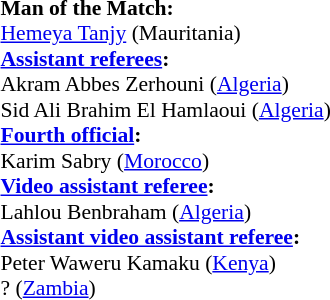<table style="width:100%; font-size:90%;">
<tr>
<td><br><strong>Man of the Match:</strong>
<br><a href='#'>Hemeya Tanjy</a> (Mauritania)<br><strong><a href='#'>Assistant referees</a>:</strong>
<br>Akram Abbes Zerhouni (<a href='#'>Algeria</a>)
<br>Sid Ali Brahim El Hamlaoui (<a href='#'>Algeria</a>)<br><strong><a href='#'>Fourth official</a>:</strong>
<br>Karim Sabry (<a href='#'>Morocco</a>)<br><strong><a href='#'>Video assistant referee</a>:</strong>
<br>Lahlou Benbraham (<a href='#'>Algeria</a>)<br><strong><a href='#'>Assistant video assistant referee</a>:</strong>
<br>Peter Waweru Kamaku (<a href='#'>Kenya</a>)
<br>? (<a href='#'>Zambia</a>)</td>
</tr>
</table>
